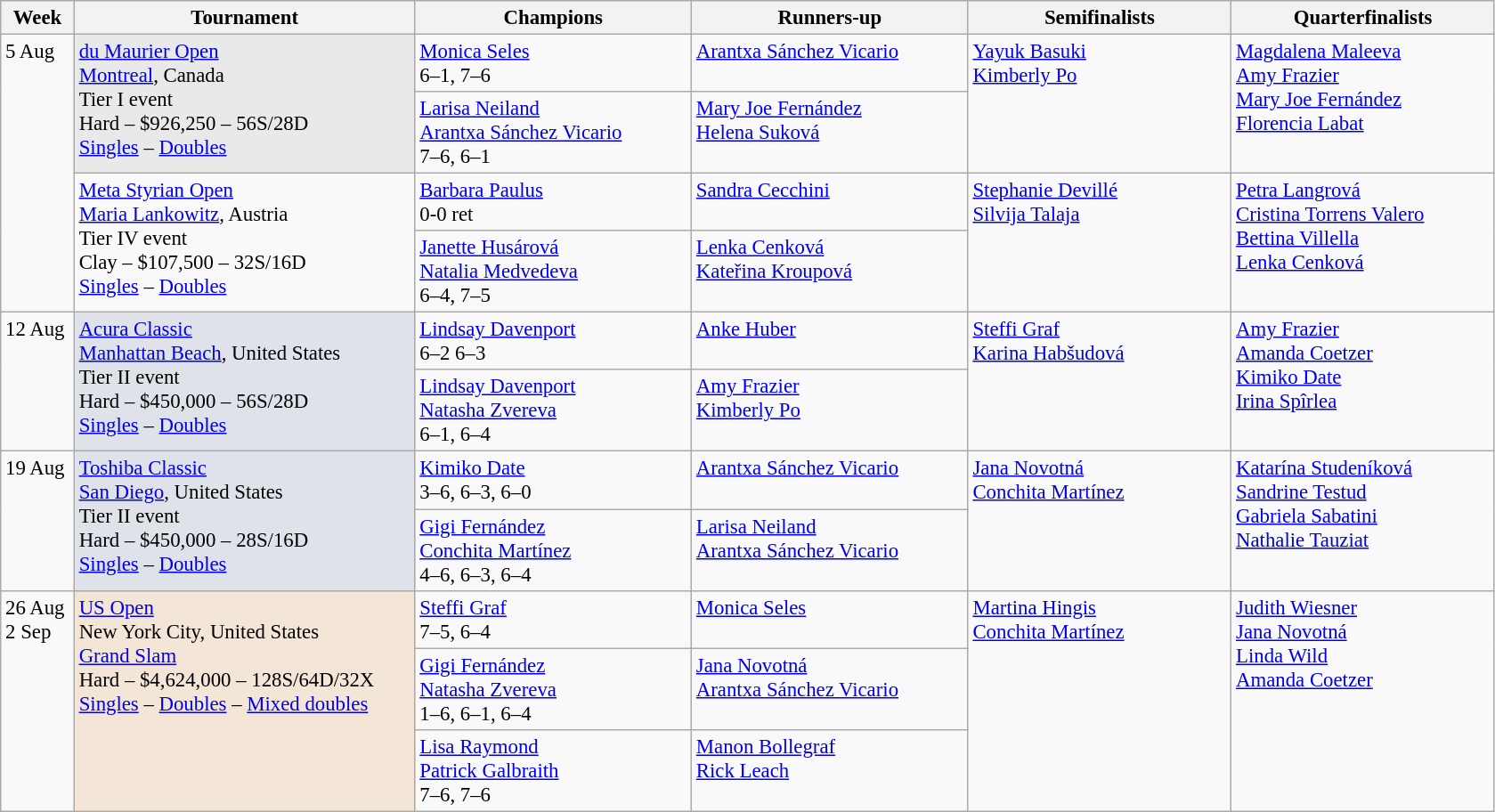<table class=wikitable style=font-size:95%>
<tr>
<th style="width:48px;">Week</th>
<th style="width:248px;">Tournament</th>
<th style="width:200px;">Champions</th>
<th style="width:200px;">Runners-up</th>
<th style="width:190px;">Semifinalists</th>
<th style="width:190px;">Quarterfinalists</th>
</tr>
<tr valign=top>
<td rowspan=4>5 Aug</td>
<td bgcolor=#E9E9E9 rowspan=2><a href='#'>du Maurier Open</a><br> <a href='#'>Montreal</a>, Canada<br>Tier I event<br>Hard – $926,250 – 56S/28D<br><a href='#'>Singles</a> – <a href='#'>Doubles</a></td>
<td> <a href='#'>Monica Seles</a><br>6–1, 7–6</td>
<td> <a href='#'>Arantxa Sánchez Vicario</a></td>
<td rowspan=2>  <a href='#'>Yayuk Basuki</a><br> <a href='#'>Kimberly Po</a></td>
<td rowspan=2> <a href='#'>Magdalena Maleeva</a><br> <a href='#'>Amy Frazier</a><br> <a href='#'>Mary Joe Fernández</a><br> <a href='#'>Florencia Labat</a></td>
</tr>
<tr valign=top>
<td> <a href='#'>Larisa Neiland</a> <br>  <a href='#'>Arantxa Sánchez Vicario</a><br> 7–6, 6–1</td>
<td> <a href='#'>Mary Joe Fernández</a> <br>  <a href='#'>Helena Suková</a></td>
</tr>
<tr valign=top>
<td rowspan=2><a href='#'>Meta Styrian Open</a><br> <a href='#'>Maria Lankowitz</a>, Austria<br>Tier IV event<br>Clay – $107,500 – 32S/16D<br><a href='#'>Singles</a> – <a href='#'>Doubles</a></td>
<td> <a href='#'>Barbara Paulus</a><br>0-0 ret</td>
<td> <a href='#'>Sandra Cecchini</a></td>
<td rowspan=2>  <a href='#'>Stephanie Devillé</a><br> <a href='#'>Silvija Talaja</a></td>
<td rowspan=2> <a href='#'>Petra Langrová</a><br> <a href='#'>Cristina Torrens Valero</a><br> <a href='#'>Bettina Villella</a><br> <a href='#'>Lenka Cenková</a></td>
</tr>
<tr valign=top>
<td> <a href='#'>Janette Husárová</a> <br>  <a href='#'>Natalia Medvedeva</a><br> 6–4, 7–5</td>
<td> <a href='#'>Lenka Cenková</a> <br>  <a href='#'>Kateřina Kroupová</a></td>
</tr>
<tr valign=top>
<td rowspan=2>12 Aug</td>
<td bgcolor=#dfe2e9 rowspan=2><a href='#'>Acura Classic</a><br> <a href='#'>Manhattan Beach</a>, United States<br>Tier II event<br>Hard – $450,000 – 56S/28D<br><a href='#'>Singles</a> – <a href='#'>Doubles</a></td>
<td> <a href='#'>Lindsay Davenport</a><br>6–2 6–3</td>
<td> <a href='#'>Anke Huber</a></td>
<td rowspan=2>  <a href='#'>Steffi Graf</a><br> <a href='#'>Karina Habšudová</a></td>
<td rowspan=2> <a href='#'>Amy Frazier</a><br> <a href='#'>Amanda Coetzer</a><br> <a href='#'>Kimiko Date</a><br> <a href='#'>Irina Spîrlea</a></td>
</tr>
<tr valign=top>
<td> <a href='#'>Lindsay Davenport</a> <br>  <a href='#'>Natasha Zvereva</a><br> 6–1, 6–4</td>
<td> <a href='#'>Amy Frazier</a> <br>  <a href='#'>Kimberly Po</a></td>
</tr>
<tr valign=top>
<td rowspan=2>19 Aug</td>
<td bgcolor=#dfe2e9 rowspan=2><a href='#'>Toshiba Classic</a><br> <a href='#'>San Diego</a>, United States<br>Tier II event<br>Hard – $450,000 – 28S/16D<br><a href='#'>Singles</a> – <a href='#'>Doubles</a></td>
<td> <a href='#'>Kimiko Date</a><br>3–6, 6–3, 6–0</td>
<td> <a href='#'>Arantxa Sánchez Vicario</a></td>
<td rowspan=2>  <a href='#'>Jana Novotná</a><br> <a href='#'>Conchita Martínez</a></td>
<td rowspan=2> <a href='#'>Katarína Studeníková</a><br> <a href='#'>Sandrine Testud</a><br> <a href='#'>Gabriela Sabatini</a><br> <a href='#'>Nathalie Tauziat</a></td>
</tr>
<tr valign=top>
<td> <a href='#'>Gigi Fernández</a> <br>  <a href='#'>Conchita Martínez</a><br> 4–6, 6–3, 6–4</td>
<td> <a href='#'>Larisa Neiland</a> <br>  <a href='#'>Arantxa Sánchez Vicario</a></td>
</tr>
<tr valign=top>
<td rowspan=3>26 Aug<br>2 Sep</td>
<td bgcolor=#F3E6D7 rowspan=3><a href='#'>US Open</a><br> New York City, United States <br><a href='#'>Grand Slam</a><br>Hard – $4,624,000 – 128S/64D/32X<br><a href='#'>Singles</a> – <a href='#'>Doubles</a> – <a href='#'>Mixed doubles</a></td>
<td> <a href='#'>Steffi Graf</a><br>7–5, 6–4</td>
<td> <a href='#'>Monica Seles</a></td>
<td rowspan=3>  <a href='#'>Martina Hingis</a><br> <a href='#'>Conchita Martínez</a></td>
<td rowspan=3> <a href='#'>Judith Wiesner</a><br> <a href='#'>Jana Novotná</a><br> <a href='#'>Linda Wild</a><br> <a href='#'>Amanda Coetzer</a></td>
</tr>
<tr valign=top>
<td> <a href='#'>Gigi Fernández</a> <br>  <a href='#'>Natasha Zvereva</a><br> 1–6, 6–1, 6–4</td>
<td> <a href='#'>Jana Novotná</a> <br>  <a href='#'>Arantxa Sánchez Vicario</a></td>
</tr>
<tr valign=top>
<td> <a href='#'>Lisa Raymond</a> <br>  <a href='#'>Patrick Galbraith</a><br>7–6, 7–6</td>
<td> <a href='#'>Manon Bollegraf</a> <br>  <a href='#'>Rick Leach</a></td>
</tr>
</table>
